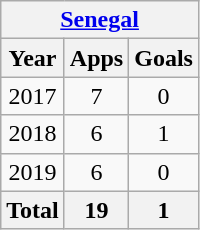<table class="wikitable" style="text-align:center">
<tr>
<th colspan="3"><a href='#'>Senegal</a></th>
</tr>
<tr>
<th>Year</th>
<th>Apps</th>
<th>Goals</th>
</tr>
<tr>
<td>2017</td>
<td>7</td>
<td>0</td>
</tr>
<tr>
<td>2018</td>
<td>6</td>
<td>1</td>
</tr>
<tr>
<td>2019</td>
<td>6</td>
<td>0</td>
</tr>
<tr>
<th>Total</th>
<th>19</th>
<th>1</th>
</tr>
</table>
